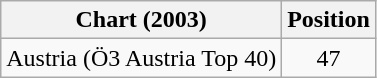<table class="wikitable">
<tr>
<th>Chart (2003)</th>
<th>Position</th>
</tr>
<tr>
<td>Austria (Ö3 Austria Top 40)</td>
<td align="center">47</td>
</tr>
</table>
